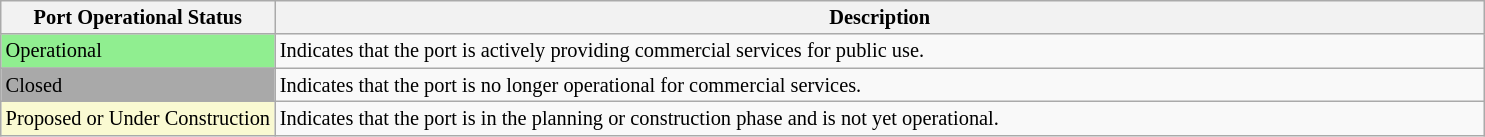<table class="sortable wikitable" style="font-size: 85%">
<tr>
<th>Port Operational Status</th>
<th style="width:800px;">Description</th>
</tr>
<tr>
<td style="background:lightgreen;">Operational</td>
<td>Indicates that the port is actively providing commercial services for public use.</td>
</tr>
<tr>
<td style="background:DarkGray; color:black;">Closed</td>
<td>Indicates that the port is no longer operational for commercial services.</td>
</tr>
<tr>
<td style="background:LightGoldenRodYellow; color:black;">Proposed or Under Construction</td>
<td>Indicates that the port is in the planning or construction phase and is not yet operational.</td>
</tr>
</table>
